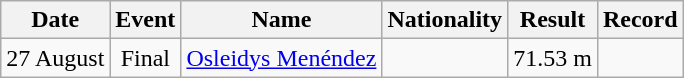<table class=wikitable style=text-align:center>
<tr>
<th>Date</th>
<th>Event</th>
<th>Name</th>
<th>Nationality</th>
<th>Result</th>
<th>Record</th>
</tr>
<tr>
<td>27 August</td>
<td>Final</td>
<td align=left><a href='#'>Osleidys Menéndez</a></td>
<td align=left></td>
<td>71.53 m</td>
<td></td>
</tr>
</table>
